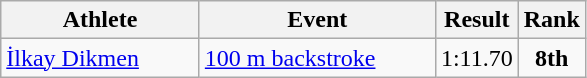<table class=wikitable>
<tr>
<th width=125>Athlete</th>
<th width=150>Event</th>
<th>Result</th>
<th>Rank</th>
</tr>
<tr>
<td><a href='#'>İlkay Dikmen</a></td>
<td><a href='#'>100 m backstroke</a></td>
<td align=center>1:11.70</td>
<td align=center><strong>8th</strong></td>
</tr>
</table>
